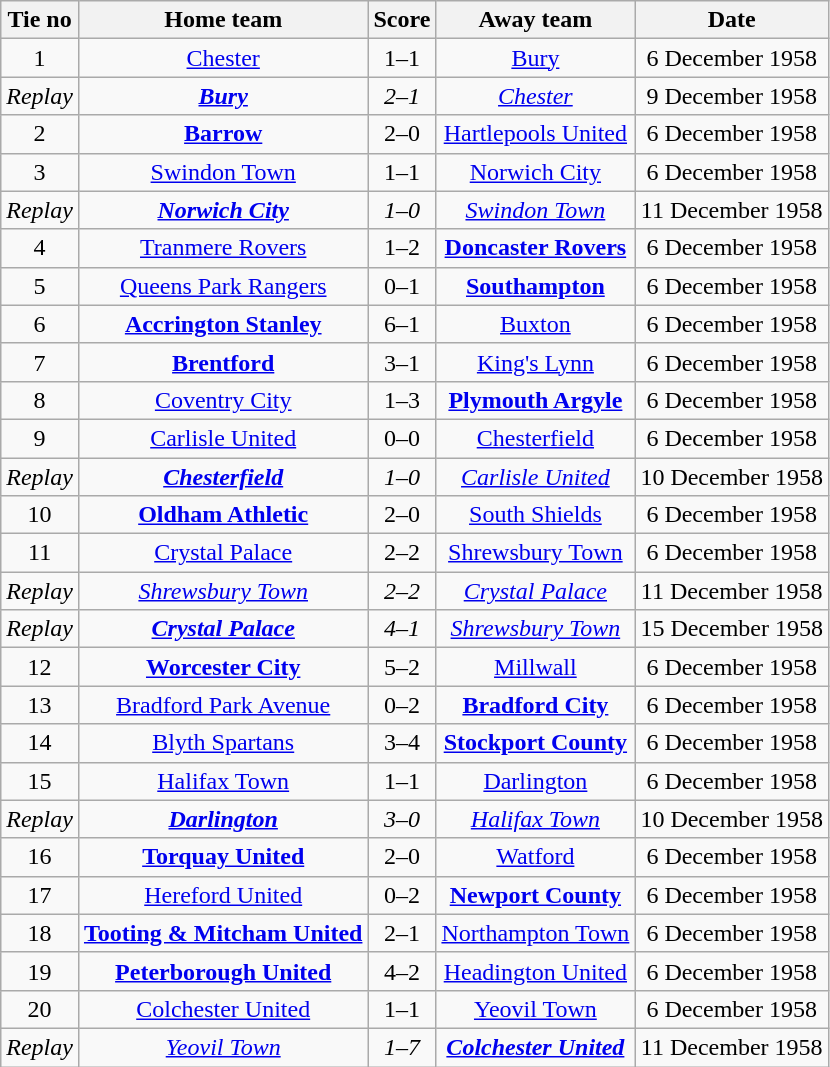<table class="wikitable" style="text-align: center">
<tr>
<th>Tie no</th>
<th>Home team</th>
<th>Score</th>
<th>Away team</th>
<th>Date</th>
</tr>
<tr>
<td>1</td>
<td><a href='#'>Chester</a></td>
<td>1–1</td>
<td><a href='#'>Bury</a></td>
<td>6 December 1958</td>
</tr>
<tr>
<td><em>Replay</em></td>
<td><strong><em><a href='#'>Bury</a></em></strong></td>
<td><em>2–1</em></td>
<td><em><a href='#'>Chester</a></em></td>
<td>9 December 1958</td>
</tr>
<tr>
<td>2</td>
<td><strong><a href='#'>Barrow</a></strong></td>
<td>2–0</td>
<td><a href='#'>Hartlepools United</a></td>
<td>6 December 1958</td>
</tr>
<tr>
<td>3</td>
<td><a href='#'>Swindon Town</a></td>
<td>1–1</td>
<td><a href='#'>Norwich City</a></td>
<td>6 December 1958</td>
</tr>
<tr>
<td><em>Replay</em></td>
<td><strong><em><a href='#'>Norwich City</a></em></strong></td>
<td><em>1–0</em></td>
<td><em><a href='#'>Swindon Town</a></em></td>
<td>11 December 1958</td>
</tr>
<tr>
<td>4</td>
<td><a href='#'>Tranmere Rovers</a></td>
<td>1–2</td>
<td><strong><a href='#'>Doncaster Rovers</a></strong></td>
<td>6 December 1958</td>
</tr>
<tr>
<td>5</td>
<td><a href='#'>Queens Park Rangers</a></td>
<td>0–1</td>
<td><strong><a href='#'>Southampton</a></strong></td>
<td>6 December 1958</td>
</tr>
<tr>
<td>6</td>
<td><strong><a href='#'>Accrington Stanley</a></strong></td>
<td>6–1</td>
<td><a href='#'>Buxton</a></td>
<td>6 December 1958</td>
</tr>
<tr>
<td>7</td>
<td><strong><a href='#'>Brentford</a></strong></td>
<td>3–1</td>
<td><a href='#'>King's Lynn</a></td>
<td>6 December 1958</td>
</tr>
<tr>
<td>8</td>
<td><a href='#'>Coventry City</a></td>
<td>1–3</td>
<td><strong><a href='#'>Plymouth Argyle</a></strong></td>
<td>6 December 1958</td>
</tr>
<tr>
<td>9</td>
<td><a href='#'>Carlisle United</a></td>
<td>0–0</td>
<td><a href='#'>Chesterfield</a></td>
<td>6 December 1958</td>
</tr>
<tr>
<td><em>Replay</em></td>
<td><strong><em><a href='#'>Chesterfield</a></em></strong></td>
<td><em>1–0</em></td>
<td><em><a href='#'>Carlisle United</a></em></td>
<td>10 December 1958</td>
</tr>
<tr>
<td>10</td>
<td><strong><a href='#'>Oldham Athletic</a></strong></td>
<td>2–0</td>
<td><a href='#'>South Shields</a></td>
<td>6 December 1958</td>
</tr>
<tr>
<td>11</td>
<td><a href='#'>Crystal Palace</a></td>
<td>2–2</td>
<td><a href='#'>Shrewsbury Town</a></td>
<td>6 December 1958</td>
</tr>
<tr>
<td><em>Replay</em></td>
<td><em><a href='#'>Shrewsbury Town</a></em></td>
<td><em>2–2</em></td>
<td><em><a href='#'>Crystal Palace</a></em></td>
<td>11 December 1958</td>
</tr>
<tr>
<td><em>Replay</em></td>
<td><strong><em><a href='#'>Crystal Palace</a></em></strong></td>
<td><em>4–1</em></td>
<td><em><a href='#'>Shrewsbury Town</a></em></td>
<td>15 December 1958</td>
</tr>
<tr>
<td>12</td>
<td><strong><a href='#'>Worcester City</a></strong></td>
<td>5–2</td>
<td><a href='#'>Millwall</a></td>
<td>6 December 1958</td>
</tr>
<tr>
<td>13</td>
<td><a href='#'>Bradford Park Avenue</a></td>
<td>0–2</td>
<td><strong><a href='#'>Bradford City</a></strong></td>
<td>6 December 1958</td>
</tr>
<tr>
<td>14</td>
<td><a href='#'>Blyth Spartans</a></td>
<td>3–4</td>
<td><strong><a href='#'>Stockport County</a></strong></td>
<td>6 December 1958</td>
</tr>
<tr>
<td>15</td>
<td><a href='#'>Halifax Town</a></td>
<td>1–1</td>
<td><a href='#'>Darlington</a></td>
<td>6 December 1958</td>
</tr>
<tr>
<td><em>Replay</em></td>
<td><strong><em><a href='#'>Darlington</a></em></strong></td>
<td><em>3–0</em></td>
<td><em><a href='#'>Halifax Town</a></em></td>
<td>10 December 1958</td>
</tr>
<tr>
<td>16</td>
<td><strong><a href='#'>Torquay United</a></strong></td>
<td>2–0</td>
<td><a href='#'>Watford</a></td>
<td>6 December 1958</td>
</tr>
<tr>
<td>17</td>
<td><a href='#'>Hereford United</a></td>
<td>0–2</td>
<td><strong><a href='#'>Newport County</a></strong></td>
<td>6 December 1958</td>
</tr>
<tr>
<td>18</td>
<td><strong><a href='#'>Tooting & Mitcham United</a></strong></td>
<td>2–1</td>
<td><a href='#'>Northampton Town</a></td>
<td>6 December 1958</td>
</tr>
<tr>
<td>19</td>
<td><strong><a href='#'>Peterborough United</a></strong></td>
<td>4–2</td>
<td><a href='#'>Headington United</a></td>
<td>6 December 1958</td>
</tr>
<tr>
<td>20</td>
<td><a href='#'>Colchester United</a></td>
<td>1–1</td>
<td><a href='#'>Yeovil Town</a></td>
<td>6 December 1958</td>
</tr>
<tr>
<td><em>Replay</em></td>
<td><em><a href='#'>Yeovil Town</a></em></td>
<td><em>1–7</em></td>
<td><strong><em><a href='#'>Colchester United</a></em></strong></td>
<td>11 December 1958</td>
</tr>
</table>
